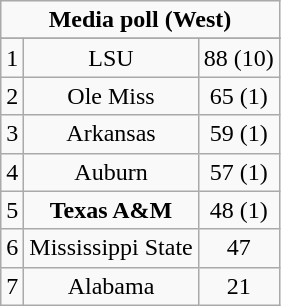<table class="wikitable">
<tr align="center">
<td align="center" Colspan="3"><strong>Media poll (West)</strong></td>
</tr>
<tr align="center">
</tr>
<tr align="center">
<td>1</td>
<td>LSU</td>
<td>88 (10)</td>
</tr>
<tr align="center">
<td>2</td>
<td>Ole Miss</td>
<td>65 (1)</td>
</tr>
<tr align="center">
<td>3</td>
<td>Arkansas</td>
<td>59 (1)</td>
</tr>
<tr align="center">
<td>4</td>
<td>Auburn</td>
<td>57 (1)</td>
</tr>
<tr align="center">
<td>5</td>
<td><strong>Texas A&M</strong></td>
<td>48 (1)</td>
</tr>
<tr align="center">
<td>6</td>
<td>Mississippi State</td>
<td>47</td>
</tr>
<tr align="center">
<td>7</td>
<td>Alabama</td>
<td>21</td>
</tr>
</table>
